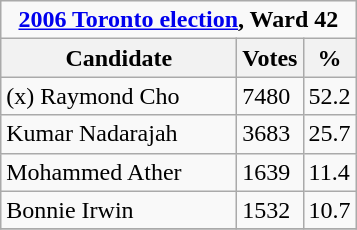<table class="wikitable">
<tr>
<td Colspan="3" align="center"><strong><a href='#'>2006 Toronto election</a>, Ward 42</strong></td>
</tr>
<tr>
<th bgcolor="#DDDDFF" width="150px">Candidate</th>
<th bgcolor="#DDDDFF">Votes</th>
<th bgcolor="#DDDDFF">%</th>
</tr>
<tr>
<td>(x) Raymond Cho</td>
<td>7480</td>
<td>52.2</td>
</tr>
<tr>
<td>Kumar Nadarajah</td>
<td>3683</td>
<td>25.7</td>
</tr>
<tr>
<td>Mohammed Ather</td>
<td>1639</td>
<td>11.4</td>
</tr>
<tr>
<td>Bonnie Irwin</td>
<td>1532</td>
<td>10.7</td>
</tr>
<tr>
</tr>
</table>
